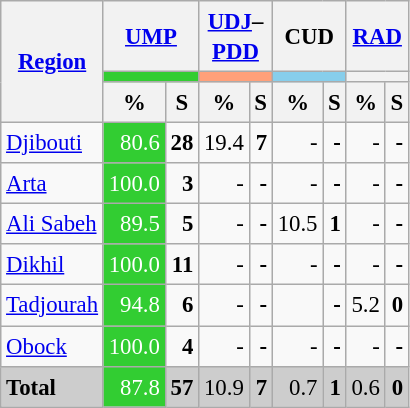<table class="wikitable sortable" style="text-align:right; font-size:95%; line-height:20px;">
<tr>
<th rowspan="3"><a href='#'>Region</a></th>
<th colspan="2" width="30px"><a href='#'>UMP</a></th>
<th colspan="2" width="30px"><a href='#'>UDJ</a>–<a href='#'>PDD</a></th>
<th colspan="2" width="30px">CUD</th>
<th colspan="2" width="30px"><a href='#'>RAD</a></th>
</tr>
<tr>
<th colspan="2" style="background:#32CD32"></th>
<th colspan="2" style="background:#FFA07A"></th>
<th colspan="2" style="background:#87CEEB"></th>
<th colspan="2"></th>
</tr>
<tr>
<th data-sort-type="number">%</th>
<th data-sort-type="number">S</th>
<th data-sort-type="number">%</th>
<th data-sort-type="number">S</th>
<th data-sort-type="number">%</th>
<th data-sort-type="number">S</th>
<th data-sort-type="number">%</th>
<th data-sort-type="number">S</th>
</tr>
<tr>
<td align="left"><a href='#'>Djibouti</a></td>
<td style="background:#32CD32; color:white;">80.6</td>
<td><strong>28</strong></td>
<td>19.4</td>
<td><strong>7</strong></td>
<td>-</td>
<td><strong>-</strong></td>
<td>-</td>
<td><strong>-</strong></td>
</tr>
<tr>
<td align="left"><a href='#'>Arta</a></td>
<td style="background:#32CD32; color:white;">100.0</td>
<td><strong>3</strong></td>
<td>-</td>
<td><strong>-</strong></td>
<td>-</td>
<td><strong>-</strong></td>
<td>-</td>
<td><strong>-</strong></td>
</tr>
<tr>
<td align="left"><a href='#'>Ali Sabeh</a></td>
<td style="background:#32CD32; color:white;">89.5</td>
<td><strong>5</strong></td>
<td>-</td>
<td><strong>-</strong></td>
<td>10.5</td>
<td><strong>1</strong></td>
<td>-</td>
<td><strong>-</strong></td>
</tr>
<tr>
<td align="left"><a href='#'>Dikhil</a></td>
<td style="background:#32CD32; color:white;">100.0</td>
<td><strong>11</strong></td>
<td>-</td>
<td><strong>-</strong></td>
<td>-</td>
<td><strong>-</strong></td>
<td>-</td>
<td><strong>-</strong></td>
</tr>
<tr>
<td align="left"><a href='#'>Tadjourah</a></td>
<td style="background:#32CD32; color:white;">94.8</td>
<td><strong>6</strong></td>
<td>-</td>
<td><strong>-</strong></td>
<td></td>
<td><strong>-</strong></td>
<td>5.2</td>
<td><strong>0</strong></td>
</tr>
<tr>
<td align="left"><a href='#'>Obock</a></td>
<td style="background:#32CD32; color:white;">100.0</td>
<td><strong>4</strong></td>
<td>-</td>
<td><strong>-</strong></td>
<td>-</td>
<td><strong>-</strong></td>
<td>-</td>
<td><strong>-</strong></td>
</tr>
<tr style="background:#CDCDCD;">
<td align="left"><strong>Total</strong></td>
<td style="background:#32CD32; color:white;">87.8</td>
<td><strong>57</strong></td>
<td>10.9</td>
<td><strong>7</strong></td>
<td>0.7</td>
<td><strong>1</strong></td>
<td>0.6</td>
<td><strong>0</strong></td>
</tr>
</table>
